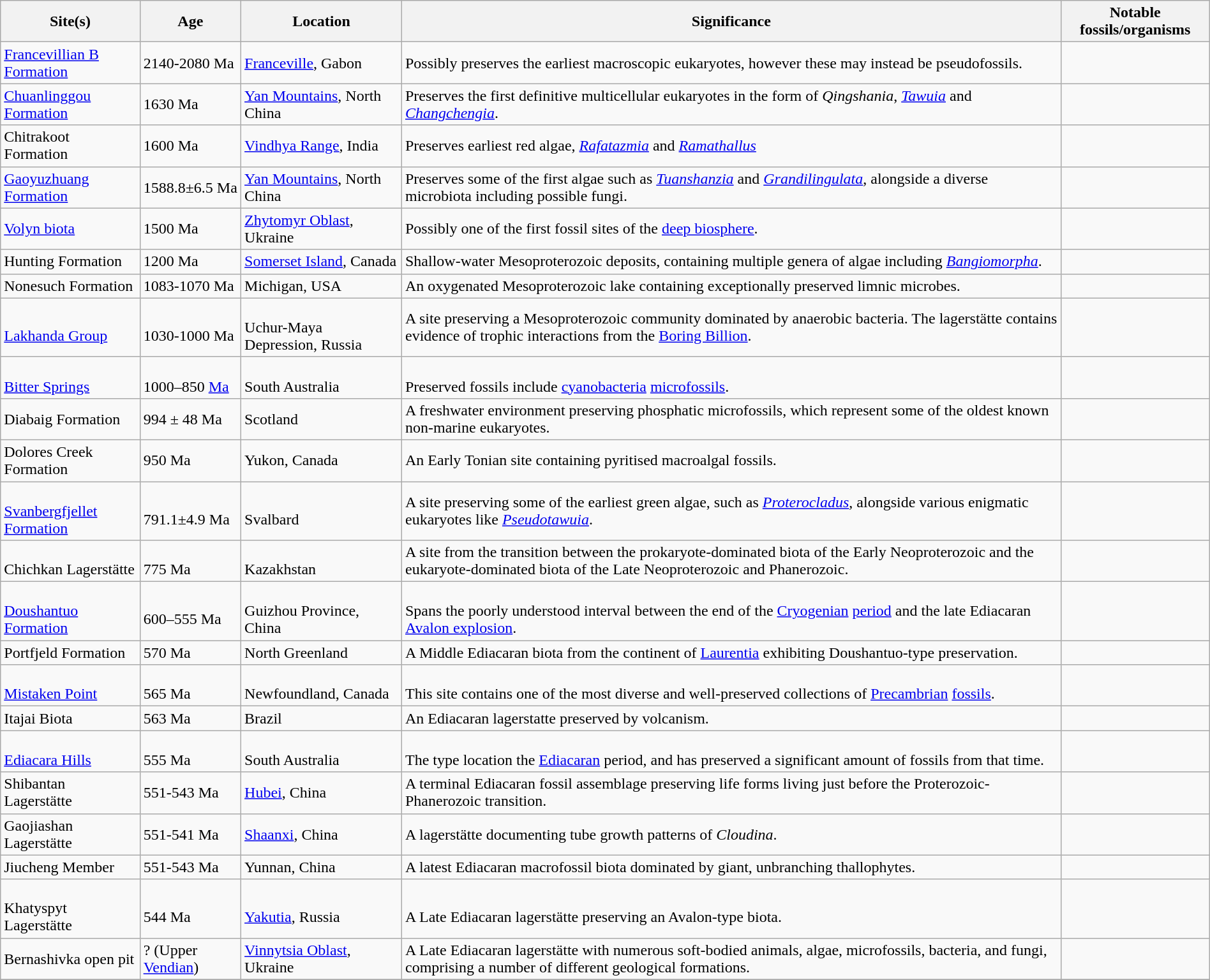<table class="wikitable" align="center" width="100%">
<tr>
<th>Site(s)</th>
<th>Age</th>
<th>Location</th>
<th>Significance</th>
<th>Notable fossils/organisms</th>
</tr>
<tr>
<td><a href='#'>Francevillian B Formation</a></td>
<td>2140-2080 Ma</td>
<td><a href='#'>Franceville</a>, Gabon</td>
<td>Possibly preserves the earliest macroscopic eukaryotes, however these may instead be pseudofossils.</td>
<td></td>
</tr>
<tr>
<td><a href='#'>Chuanlinggou Formation</a></td>
<td>1630 Ma</td>
<td><a href='#'>Yan Mountains</a>, North China</td>
<td>Preserves the first definitive multicellular eukaryotes in the form of <em>Qingshania</em>, <em><a href='#'>Tawuia</a></em> and <em><a href='#'>Changchengia</a></em>.</td>
<td></td>
</tr>
<tr>
<td>Chitrakoot Formation</td>
<td>1600 Ma</td>
<td><a href='#'>Vindhya Range</a>, India</td>
<td>Preserves earliest red algae, <em><a href='#'>Rafatazmia</a></em> and <em><a href='#'>Ramathallus</a></em></td>
<td></td>
</tr>
<tr>
<td><a href='#'>Gaoyuzhuang Formation</a></td>
<td>1588.8±6.5 Ma</td>
<td><a href='#'>Yan Mountains</a>, North China</td>
<td>Preserves some of the first algae such as <em><a href='#'>Tuanshanzia</a></em> and <em><a href='#'>Grandilingulata</a></em>, alongside a diverse microbiota including possible fungi.</td>
<td></td>
</tr>
<tr>
<td><a href='#'>Volyn biota</a></td>
<td>1500 Ma</td>
<td><a href='#'>Zhytomyr Oblast</a>, Ukraine</td>
<td>Possibly one of the first fossil sites of the <a href='#'>deep biosphere</a>.</td>
<td></td>
</tr>
<tr>
<td>Hunting Formation</td>
<td>1200 Ma</td>
<td><a href='#'>Somerset Island</a>, Canada</td>
<td>Shallow-water Mesoproterozoic deposits, containing multiple genera of algae including <em><a href='#'>Bangiomorpha</a></em>.</td>
<td></td>
</tr>
<tr>
<td>Nonesuch Formation</td>
<td>1083-1070 Ma</td>
<td>Michigan, USA</td>
<td>An oxygenated Mesoproterozoic lake containing exceptionally preserved limnic microbes.</td>
<td></td>
</tr>
<tr>
<td><br><a href='#'>Lakhanda Group</a></td>
<td><br>1030-1000 Ma</td>
<td><br>Uchur-Maya Depression, Russia</td>
<td>A site preserving a Mesoproterozoic community dominated by anaerobic bacteria. The lagerstätte contains evidence of trophic interactions from the <a href='#'>Boring Billion</a>.</td>
<td></td>
</tr>
<tr>
<td><br><a href='#'>Bitter Springs</a></td>
<td><br>1000–850 <a href='#'>Ma</a></td>
<td><br>South Australia</td>
<td><br>Preserved fossils include <a href='#'>cyanobacteria</a> <a href='#'>microfossils</a>.</td>
<td><br></td>
</tr>
<tr>
<td>Diabaig Formation</td>
<td>994 ± 48 Ma</td>
<td>Scotland</td>
<td>A freshwater environment preserving phosphatic microfossils, which represent some of the oldest known non-marine eukaryotes.</td>
<td></td>
</tr>
<tr>
<td>Dolores Creek Formation</td>
<td>950 Ma</td>
<td>Yukon, Canada</td>
<td>An Early Tonian site containing pyritised macroalgal fossils.</td>
</tr>
<tr>
<td><br><a href='#'>Svanbergfjellet Formation</a></td>
<td><br>791.1±4.9 Ma</td>
<td><br>Svalbard</td>
<td>A site preserving some of the earliest green algae, such as <em><a href='#'>Proterocladus</a></em>, alongside various enigmatic eukaryotes like <em><a href='#'>Pseudotawuia</a></em>.</td>
<td></td>
</tr>
<tr>
<td><br>Chichkan Lagerstätte</td>
<td><br>775 Ma</td>
<td><br>Kazakhstan</td>
<td>A site from the transition between the prokaryote-dominated biota of the Early Neoproterozoic and the eukaryote-dominated biota of the Late Neoproterozoic and Phanerozoic.</td>
<td></td>
</tr>
<tr>
<td><br><a href='#'>Doushantuo Formation</a></td>
<td><br>600–555 Ma</td>
<td><br>Guizhou Province, China</td>
<td><br>Spans the poorly understood interval between the end of the <a href='#'>Cryogenian</a> <a href='#'>period</a> and the late Ediacaran <a href='#'>Avalon explosion</a>.</td>
<td></td>
</tr>
<tr>
<td>Portfjeld Formation</td>
<td>570 Ma</td>
<td>North Greenland</td>
<td>A Middle Ediacaran biota from the continent of <a href='#'>Laurentia</a> exhibiting Doushantuo-type preservation.</td>
</tr>
<tr>
<td><br><a href='#'>Mistaken Point</a></td>
<td><br>565 Ma</td>
<td><br>Newfoundland, Canada</td>
<td><br>This site contains one of the most diverse and well-preserved collections of <a href='#'>Precambrian</a> <a href='#'>fossils</a>.</td>
<td><br></td>
</tr>
<tr>
<td>Itajai Biota</td>
<td>563 Ma</td>
<td>Brazil</td>
<td>An Ediacaran lagerstatte preserved by volcanism.</td>
<td></td>
</tr>
<tr>
<td><br><a href='#'>Ediacara Hills</a></td>
<td><br>555 Ma</td>
<td><br>South Australia</td>
<td><br>The type location the <a href='#'>Ediacaran</a> period, and has preserved a significant amount of fossils from that time.</td>
<td><br></td>
</tr>
<tr>
<td>Shibantan Lagerstätte</td>
<td>551-543 Ma</td>
<td><a href='#'>Hubei</a>, China</td>
<td>A terminal Ediacaran fossil assemblage preserving life forms living just before the Proterozoic-Phanerozoic transition.</td>
<td></td>
</tr>
<tr>
<td>Gaojiashan Lagerstätte</td>
<td>551-541 Ma</td>
<td><a href='#'>Shaanxi</a>, China</td>
<td>A lagerstätte documenting tube growth patterns of <em>Cloudina</em>.</td>
<td></td>
</tr>
<tr>
<td>Jiucheng Member</td>
<td>551-543 Ma</td>
<td>Yunnan, China</td>
<td>A latest Ediacaran macrofossil biota dominated by giant, unbranching thallophytes.</td>
<td></td>
</tr>
<tr>
<td><br>Khatyspyt Lagerstätte</td>
<td><br>544 Ma</td>
<td><br><a href='#'>Yakutia</a>, Russia</td>
<td><br>A Late Ediacaran lagerstätte preserving an Avalon-type biota.</td>
<td></td>
</tr>
<tr>
<td>Bernashivka open pit</td>
<td>? (Upper <a href='#'>Vendian</a>)</td>
<td><a href='#'>Vinnytsia Oblast</a>, Ukraine</td>
<td>A Late Ediacaran lagerstätte with numerous soft-bodied animals, algae, microfossils, bacteria, and fungi, comprising a number of different geological formations.</td>
<td></td>
</tr>
<tr>
</tr>
</table>
